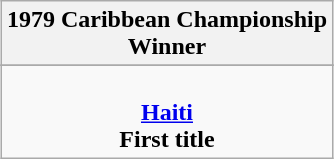<table class="wikitable" style="text-align: center; margin: 0 auto;">
<tr>
<th>1979 Caribbean Championship<br>Winner</th>
</tr>
<tr>
</tr>
<tr>
<td align=center><br><strong><a href='#'>Haiti</a></strong><br><strong>First title</strong></td>
</tr>
</table>
